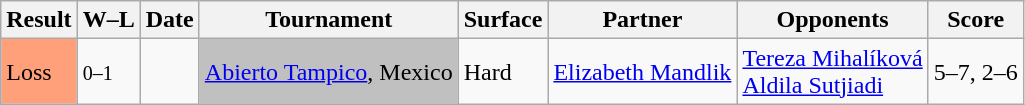<table class="sortable wikitable">
<tr>
<th>Result</th>
<th class="unsortable">W–L</th>
<th>Date</th>
<th>Tournament</th>
<th>Surface</th>
<th>Partner</th>
<th>Opponents</th>
<th class="unsortable">Score</th>
</tr>
<tr>
<td bgcolor=ffa07a>Loss</td>
<td><small>0–1</small></td>
<td><a href='#'></a></td>
<td bgcolor=silver><a href='#'>Abierto Tampico</a>, Mexico</td>
<td>Hard</td>
<td> <a href='#'>Elizabeth Mandlik</a></td>
<td> <a href='#'>Tereza Mihalíková</a> <br>  <a href='#'>Aldila Sutjiadi</a></td>
<td>5–7, 2–6</td>
</tr>
</table>
